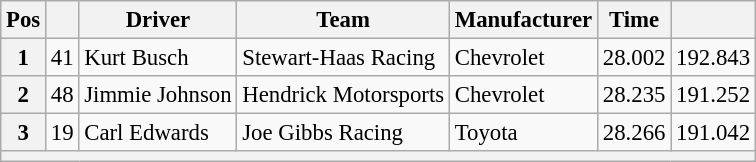<table class="wikitable" style="font-size:95%">
<tr>
<th>Pos</th>
<th></th>
<th>Driver</th>
<th>Team</th>
<th>Manufacturer</th>
<th>Time</th>
<th></th>
</tr>
<tr>
<th>1</th>
<td>41</td>
<td>Kurt Busch</td>
<td>Stewart-Haas Racing</td>
<td>Chevrolet</td>
<td>28.002</td>
<td>192.843</td>
</tr>
<tr>
<th>2</th>
<td>48</td>
<td>Jimmie Johnson</td>
<td>Hendrick Motorsports</td>
<td>Chevrolet</td>
<td>28.235</td>
<td>191.252</td>
</tr>
<tr>
<th>3</th>
<td>19</td>
<td>Carl Edwards</td>
<td>Joe Gibbs Racing</td>
<td>Toyota</td>
<td>28.266</td>
<td>191.042</td>
</tr>
<tr>
<th colspan="7"></th>
</tr>
</table>
